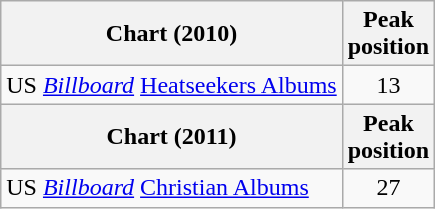<table class="wikitable">
<tr>
<th>Chart (2010)</th>
<th>Peak<br>position</th>
</tr>
<tr>
<td>US <em><a href='#'>Billboard</a></em> <a href='#'>Heatseekers Albums</a></td>
<td align="center">13</td>
</tr>
<tr>
<th>Chart (2011)</th>
<th>Peak<br>position</th>
</tr>
<tr>
<td>US <em><a href='#'>Billboard</a></em> <a href='#'>Christian Albums</a></td>
<td align="center">27</td>
</tr>
</table>
